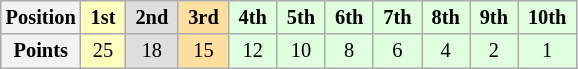<table class="wikitable" style="font-size:85%; text-align:center">
<tr>
<th>Position</th>
<td style="background:#ffffbf;"> <strong>1st</strong> </td>
<td style="background:#dfdfdf;"> <strong>2nd</strong> </td>
<td style="background:#ffdf9f;"> <strong>3rd</strong> </td>
<td style="background:#dfffdf;"> <strong>4th</strong> </td>
<td style="background:#dfffdf;"> <strong>5th</strong> </td>
<td style="background:#dfffdf;"> <strong>6th</strong> </td>
<td style="background:#dfffdf;"> <strong>7th</strong> </td>
<td style="background:#dfffdf;"> <strong>8th</strong> </td>
<td style="background:#dfffdf;"> <strong>9th</strong> </td>
<td style="background:#dfffdf;"> <strong>10th</strong> </td>
</tr>
<tr>
<th>Points</th>
<td style="background:#ffffbf;">25</td>
<td style="background:#dfdfdf;">18</td>
<td style="background:#ffdf9f;">15</td>
<td style="background:#dfffdf;">12</td>
<td style="background:#dfffdf;">10</td>
<td style="background:#dfffdf;">8</td>
<td style="background:#dfffdf;">6</td>
<td style="background:#dfffdf;">4</td>
<td style="background:#dfffdf;">2</td>
<td style="background:#dfffdf;">1</td>
</tr>
</table>
